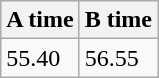<table class="wikitable" border="1" align="upright">
<tr>
<th>A time</th>
<th>B time</th>
</tr>
<tr>
<td>55.40</td>
<td>56.55</td>
</tr>
</table>
